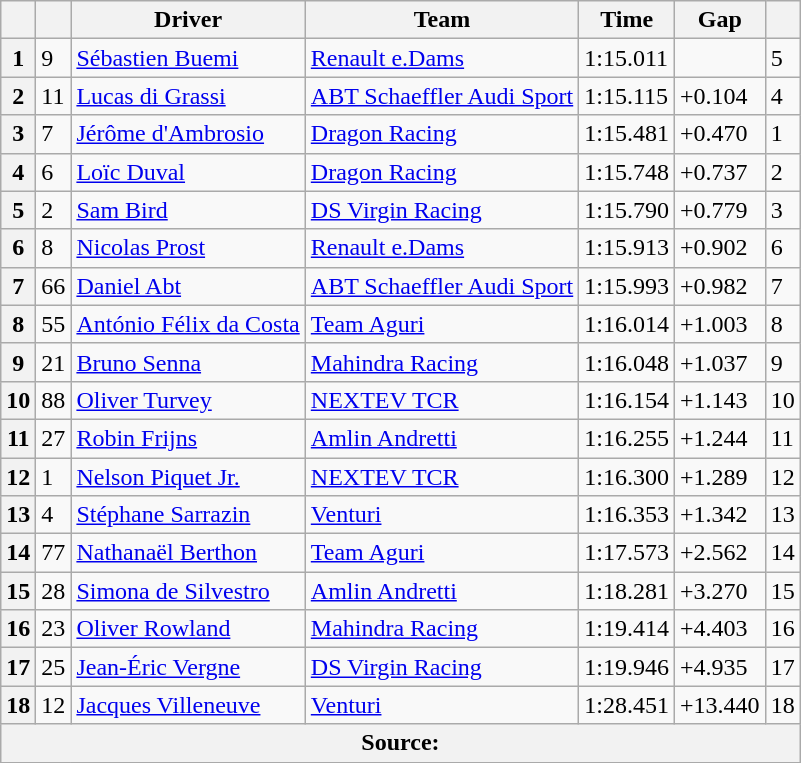<table class="wikitable">
<tr>
<th></th>
<th></th>
<th>Driver</th>
<th>Team</th>
<th>Time</th>
<th>Gap</th>
<th></th>
</tr>
<tr>
<th>1</th>
<td>9</td>
<td> <a href='#'>Sébastien Buemi</a></td>
<td><a href='#'>Renault e.Dams</a></td>
<td>1:15.011</td>
<td></td>
<td>5</td>
</tr>
<tr>
<th>2</th>
<td>11</td>
<td> <a href='#'>Lucas di Grassi</a></td>
<td><a href='#'>ABT Schaeffler Audi Sport</a></td>
<td>1:15.115</td>
<td>+0.104</td>
<td>4</td>
</tr>
<tr>
<th>3</th>
<td>7</td>
<td> <a href='#'>Jérôme d'Ambrosio</a></td>
<td><a href='#'>Dragon Racing</a></td>
<td>1:15.481</td>
<td>+0.470</td>
<td>1</td>
</tr>
<tr>
<th>4</th>
<td>6</td>
<td> <a href='#'>Loïc Duval</a></td>
<td><a href='#'>Dragon Racing</a></td>
<td>1:15.748</td>
<td>+0.737</td>
<td>2</td>
</tr>
<tr>
<th>5</th>
<td>2</td>
<td> <a href='#'>Sam Bird</a></td>
<td><a href='#'>DS Virgin Racing</a></td>
<td>1:15.790</td>
<td>+0.779</td>
<td>3</td>
</tr>
<tr>
<th>6</th>
<td>8</td>
<td> <a href='#'>Nicolas Prost</a></td>
<td><a href='#'>Renault e.Dams</a></td>
<td>1:15.913</td>
<td>+0.902</td>
<td>6</td>
</tr>
<tr>
<th>7</th>
<td>66</td>
<td> <a href='#'>Daniel Abt</a></td>
<td><a href='#'>ABT Schaeffler Audi Sport</a></td>
<td>1:15.993</td>
<td>+0.982</td>
<td>7</td>
</tr>
<tr>
<th>8</th>
<td>55</td>
<td> <a href='#'>António Félix da Costa</a></td>
<td><a href='#'>Team Aguri</a></td>
<td>1:16.014</td>
<td>+1.003</td>
<td>8</td>
</tr>
<tr>
<th>9</th>
<td>21</td>
<td> <a href='#'>Bruno Senna</a></td>
<td><a href='#'>Mahindra Racing</a></td>
<td>1:16.048</td>
<td>+1.037</td>
<td>9</td>
</tr>
<tr>
<th>10</th>
<td>88</td>
<td> <a href='#'>Oliver Turvey</a></td>
<td><a href='#'>NEXTEV TCR</a></td>
<td>1:16.154</td>
<td>+1.143</td>
<td>10</td>
</tr>
<tr>
<th>11</th>
<td>27</td>
<td> <a href='#'>Robin Frijns</a></td>
<td><a href='#'>Amlin Andretti</a></td>
<td>1:16.255</td>
<td>+1.244</td>
<td>11</td>
</tr>
<tr>
<th>12</th>
<td>1</td>
<td> <a href='#'>Nelson Piquet Jr.</a></td>
<td><a href='#'>NEXTEV TCR</a></td>
<td>1:16.300</td>
<td>+1.289</td>
<td>12</td>
</tr>
<tr>
<th>13</th>
<td>4</td>
<td> <a href='#'>Stéphane Sarrazin</a></td>
<td><a href='#'>Venturi</a></td>
<td>1:16.353</td>
<td>+1.342</td>
<td>13</td>
</tr>
<tr>
<th>14</th>
<td>77</td>
<td> <a href='#'>Nathanaël Berthon</a></td>
<td><a href='#'>Team Aguri</a></td>
<td>1:17.573</td>
<td>+2.562</td>
<td>14</td>
</tr>
<tr>
<th>15</th>
<td>28</td>
<td> <a href='#'>Simona de Silvestro</a></td>
<td><a href='#'>Amlin Andretti</a></td>
<td>1:18.281</td>
<td>+3.270</td>
<td>15</td>
</tr>
<tr>
<th>16</th>
<td>23</td>
<td> <a href='#'>Oliver Rowland</a></td>
<td><a href='#'>Mahindra Racing</a></td>
<td>1:19.414</td>
<td>+4.403</td>
<td>16</td>
</tr>
<tr>
<th>17</th>
<td>25</td>
<td> <a href='#'>Jean-Éric Vergne</a></td>
<td><a href='#'>DS Virgin Racing</a></td>
<td>1:19.946</td>
<td>+4.935</td>
<td>17</td>
</tr>
<tr>
<th>18</th>
<td>12</td>
<td> <a href='#'>Jacques Villeneuve</a></td>
<td><a href='#'>Venturi</a></td>
<td>1:28.451</td>
<td>+13.440</td>
<td>18</td>
</tr>
<tr>
<th colspan="7">Source:</th>
</tr>
<tr>
</tr>
</table>
